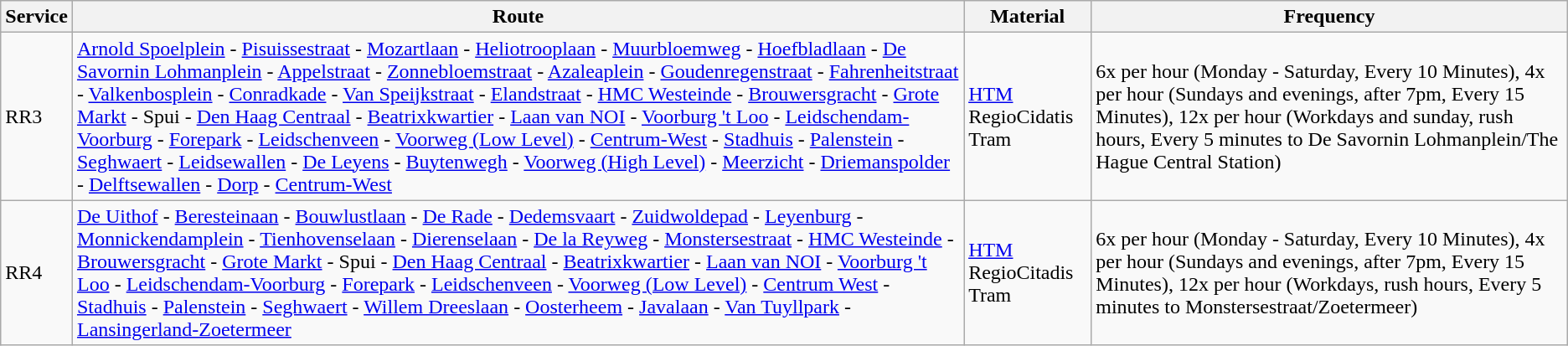<table class="wikitable vatop">
<tr>
<th>Service</th>
<th>Route</th>
<th>Material</th>
<th>Frequency</th>
</tr>
<tr>
<td>RR3</td>
<td><a href='#'>Arnold Spoelplein</a> - <a href='#'>Pisuissestraat</a> - <a href='#'>Mozartlaan</a> - <a href='#'>Heliotrooplaan</a> - <a href='#'>Muurbloemweg</a> - <a href='#'>Hoefbladlaan</a> - <a href='#'>De Savornin Lohmanplein</a> - <a href='#'>Appelstraat</a> - <a href='#'>Zonnebloemstraat</a> - <a href='#'>Azaleaplein</a> - <a href='#'>Goudenregenstraat</a> - <a href='#'>Fahrenheitstraat</a> - <a href='#'>Valkenbosplein</a> - <a href='#'>Conradkade</a> - <a href='#'>Van Speijkstraat</a> - <a href='#'>Elandstraat</a> - <a href='#'>HMC Westeinde</a> - <a href='#'>Brouwersgracht</a> - <a href='#'>Grote Markt</a> - Spui - <a href='#'>Den Haag Centraal</a> - <a href='#'>Beatrixkwartier</a> - <a href='#'>Laan van NOI</a> - <a href='#'>Voorburg 't Loo</a> - <a href='#'>Leidschendam-Voorburg</a> - <a href='#'>Forepark</a> - <a href='#'>Leidschenveen</a> - <a href='#'>Voorweg (Low Level)</a> - <a href='#'>Centrum-West</a> - <a href='#'>Stadhuis</a> - <a href='#'>Palenstein</a> - <a href='#'>Seghwaert</a> - <a href='#'>Leidsewallen</a> - <a href='#'>De Leyens</a> - <a href='#'>Buytenwegh</a> - <a href='#'>Voorweg (High Level)</a> - <a href='#'>Meerzicht</a> - <a href='#'>Driemanspolder</a> - <a href='#'>Delftsewallen</a> - <a href='#'>Dorp</a> - <a href='#'>Centrum-West</a></td>
<td><a href='#'>HTM</a> RegioCidatis Tram</td>
<td>6x per hour (Monday - Saturday, Every 10 Minutes), 4x per hour (Sundays and evenings, after 7pm, Every 15 Minutes), 12x per hour (Workdays and sunday, rush hours, Every 5 minutes to De Savornin Lohmanplein/The Hague Central Station)</td>
</tr>
<tr>
<td>RR4</td>
<td><a href='#'>De Uithof</a> - <a href='#'>Beresteinaan</a> - <a href='#'>Bouwlustlaan</a> - <a href='#'>De Rade</a> - <a href='#'>Dedemsvaart</a> - <a href='#'>Zuidwoldepad</a> - <a href='#'>Leyenburg</a> - <a href='#'>Monnickendamplein</a> - <a href='#'>Tienhovenselaan</a> - <a href='#'>Dierenselaan</a> - <a href='#'>De la Reyweg</a> - <a href='#'>Monstersestraat</a> - <a href='#'>HMC Westeinde</a> - <a href='#'>Brouwersgracht</a> - <a href='#'>Grote Markt</a> - Spui - <a href='#'>Den Haag Centraal</a> - <a href='#'>Beatrixkwartier</a> - <a href='#'>Laan van NOI</a> - <a href='#'>Voorburg 't Loo</a> - <a href='#'>Leidschendam-Voorburg</a> - <a href='#'>Forepark</a> - <a href='#'>Leidschenveen</a> - <a href='#'>Voorweg (Low Level)</a> - <a href='#'>Centrum West</a> - <a href='#'>Stadhuis</a> - <a href='#'>Palenstein</a> - <a href='#'>Seghwaert</a> - <a href='#'>Willem Dreeslaan</a> - <a href='#'>Oosterheem</a> - <a href='#'>Javalaan</a> - <a href='#'>Van Tuyllpark</a> - <a href='#'>Lansingerland-Zoetermeer</a></td>
<td><a href='#'>HTM</a> RegioCitadis Tram</td>
<td>6x per hour (Monday - Saturday, Every 10 Minutes), 4x per hour (Sundays and evenings, after 7pm, Every 15 Minutes), 12x per hour (Workdays, rush hours, Every 5 minutes to Monstersestraat/Zoetermeer)</td>
</tr>
</table>
